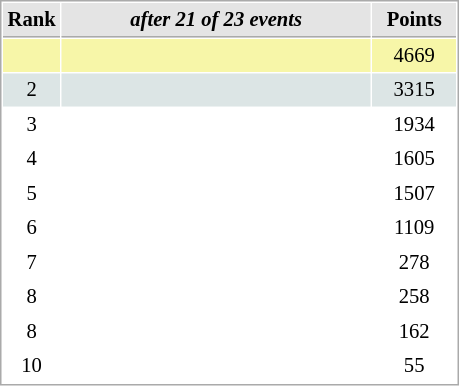<table cellspacing="1" cellpadding="3" style="border:1px solid #AAAAAA;font-size:86%">
<tr style="background-color: #E4E4E4;">
<th style="border-bottom:1px solid #AAAAAA; width: 10px;">Rank</th>
<th style="border-bottom:1px solid #AAAAAA; width: 200px;"><em>after 21 of 23 events</em></th>
<th style="border-bottom:1px solid #AAAAAA; width: 50px;">Points</th>
</tr>
<tr style="background:#f7f6a8;">
<td align=center></td>
<td><strong></strong></td>
<td align=center>4669</td>
</tr>
<tr style="background:#dce5e5;">
<td align=center>2</td>
<td></td>
<td align=center>3315</td>
</tr>
<tr>
<td align=center>3</td>
<td></td>
<td align=center>1934</td>
</tr>
<tr>
<td align=center>4</td>
<td></td>
<td align=center>1605</td>
</tr>
<tr>
<td align=center>5</td>
<td></td>
<td align=center>1507</td>
</tr>
<tr>
<td align=center>6</td>
<td></td>
<td align=center>1109</td>
</tr>
<tr>
<td align=center>7</td>
<td>  </td>
<td align=center>278</td>
</tr>
<tr>
<td align=center>8</td>
<td></td>
<td align=center>258</td>
</tr>
<tr>
<td align=center>8</td>
<td></td>
<td align=center>162</td>
</tr>
<tr>
<td align=center>10</td>
<td></td>
<td align=center>55</td>
</tr>
</table>
